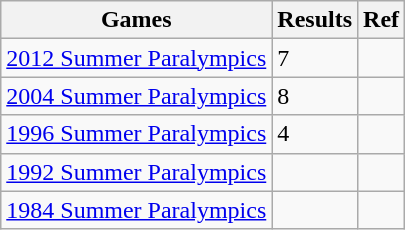<table class="wikitable">
<tr>
<th>Games</th>
<th>Results</th>
<th>Ref</th>
</tr>
<tr>
<td><a href='#'>2012 Summer Paralympics</a></td>
<td>7</td>
<td></td>
</tr>
<tr>
<td><a href='#'>2004 Summer Paralympics</a></td>
<td>8</td>
<td></td>
</tr>
<tr>
<td><a href='#'>1996 Summer Paralympics</a></td>
<td>4</td>
<td></td>
</tr>
<tr>
<td><a href='#'>1992 Summer Paralympics</a></td>
<td></td>
<td></td>
</tr>
<tr>
<td><a href='#'>1984 Summer Paralympics</a></td>
<td></td>
<td></td>
</tr>
</table>
